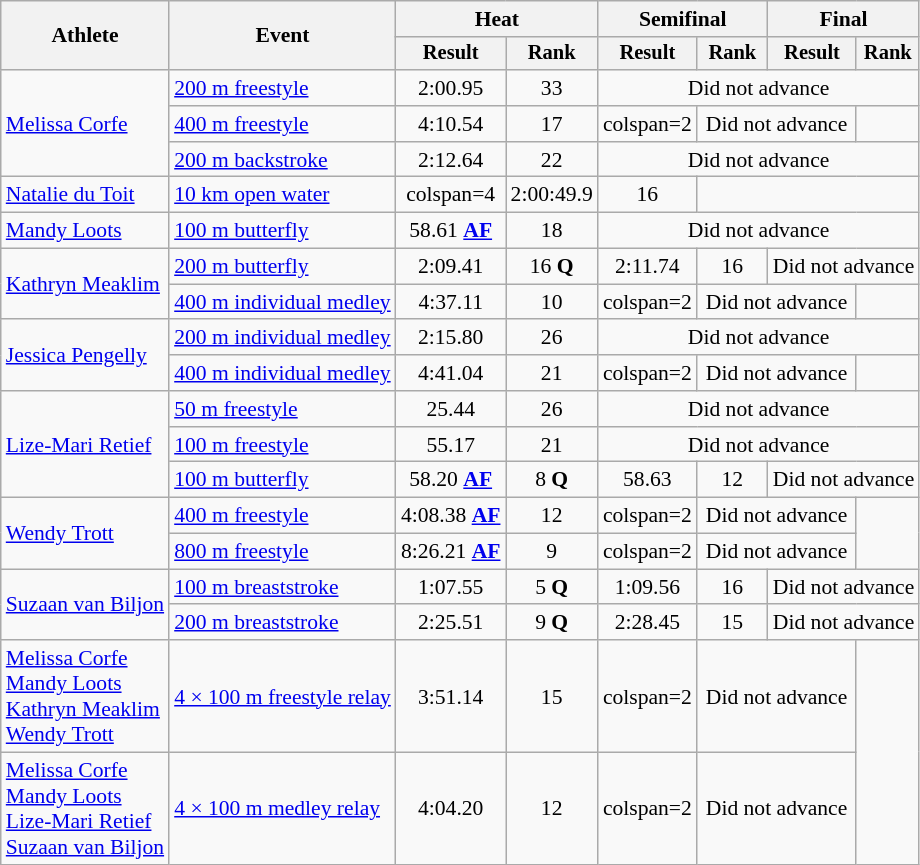<table class=wikitable style="font-size:90%">
<tr>
<th rowspan="2">Athlete</th>
<th rowspan="2">Event</th>
<th colspan="2">Heat</th>
<th colspan="2">Semifinal</th>
<th colspan="2">Final</th>
</tr>
<tr style="font-size:95%">
<th>Result</th>
<th>Rank</th>
<th>Result</th>
<th>Rank</th>
<th>Result</th>
<th>Rank</th>
</tr>
<tr align=center>
<td align=left rowspan=3><a href='#'>Melissa Corfe</a></td>
<td align=left><a href='#'>200 m freestyle</a></td>
<td>2:00.95</td>
<td>33</td>
<td colspan=4>Did not advance</td>
</tr>
<tr align=center>
<td align=left><a href='#'>400 m freestyle</a></td>
<td>4:10.54</td>
<td>17</td>
<td>colspan=2 </td>
<td colspan=2>Did not advance</td>
</tr>
<tr align=center>
<td align=left><a href='#'>200 m backstroke</a></td>
<td>2:12.64</td>
<td>22</td>
<td colspan=4>Did not advance</td>
</tr>
<tr align=center>
<td align=left><a href='#'>Natalie du Toit</a></td>
<td align=left><a href='#'>10 km open water</a></td>
<td>colspan=4 </td>
<td>2:00:49.9</td>
<td>16</td>
</tr>
<tr align=center>
<td align=left><a href='#'>Mandy Loots</a></td>
<td align=left><a href='#'>100 m butterfly</a></td>
<td>58.61 <strong><a href='#'>AF</a></strong></td>
<td>18</td>
<td colspan=4>Did not advance</td>
</tr>
<tr align=center>
<td align=left rowspan=2><a href='#'>Kathryn Meaklim</a></td>
<td align=left><a href='#'>200 m butterfly</a></td>
<td>2:09.41</td>
<td>16 <strong>Q</strong></td>
<td>2:11.74</td>
<td>16</td>
<td colspan=2>Did not advance</td>
</tr>
<tr align=center>
<td align=left><a href='#'>400 m individual medley</a></td>
<td>4:37.11</td>
<td>10</td>
<td>colspan=2 </td>
<td colspan=2>Did not advance</td>
</tr>
<tr align=center>
<td align=left rowspan=2><a href='#'>Jessica Pengelly</a></td>
<td align=left><a href='#'>200 m individual medley</a></td>
<td>2:15.80</td>
<td>26</td>
<td colspan=4>Did not advance</td>
</tr>
<tr align=center>
<td align=left><a href='#'>400 m individual medley</a></td>
<td>4:41.04</td>
<td>21</td>
<td>colspan=2 </td>
<td colspan=2>Did not advance</td>
</tr>
<tr align=center>
<td align=left rowspan=3><a href='#'>Lize-Mari Retief</a></td>
<td align=left><a href='#'>50 m freestyle</a></td>
<td>25.44</td>
<td>26</td>
<td colspan=4>Did not advance</td>
</tr>
<tr align=center>
<td align=left><a href='#'>100 m freestyle</a></td>
<td>55.17</td>
<td>21</td>
<td colspan=4>Did not advance</td>
</tr>
<tr align=center>
<td align=left><a href='#'>100 m butterfly</a></td>
<td>58.20 <strong><a href='#'>AF</a></strong></td>
<td>8 <strong>Q</strong></td>
<td>58.63</td>
<td>12</td>
<td colspan=2>Did not advance</td>
</tr>
<tr align=center>
<td align=left rowspan=2><a href='#'>Wendy Trott</a></td>
<td align=left><a href='#'>400 m freestyle</a></td>
<td>4:08.38 <strong><a href='#'>AF</a></strong></td>
<td>12</td>
<td>colspan=2 </td>
<td colspan=2>Did not advance</td>
</tr>
<tr align=center>
<td align=left><a href='#'>800 m freestyle</a></td>
<td>8:26.21 <strong><a href='#'>AF</a></strong></td>
<td>9</td>
<td>colspan=2 </td>
<td colspan=2>Did not advance</td>
</tr>
<tr align=center>
<td align=left rowspan=2><a href='#'>Suzaan van Biljon</a></td>
<td align=left><a href='#'>100 m breaststroke</a></td>
<td>1:07.55</td>
<td>5 <strong>Q</strong></td>
<td>1:09.56</td>
<td>16</td>
<td colspan=2>Did not advance</td>
</tr>
<tr align=center>
<td align=left><a href='#'>200 m breaststroke</a></td>
<td>2:25.51</td>
<td>9 <strong>Q</strong></td>
<td>2:28.45</td>
<td>15</td>
<td colspan=2>Did not advance</td>
</tr>
<tr align=center>
<td align=left><a href='#'>Melissa Corfe</a><br><a href='#'>Mandy Loots</a><br><a href='#'>Kathryn Meaklim</a><br><a href='#'>Wendy Trott</a></td>
<td align=left><a href='#'>4 × 100 m freestyle relay</a></td>
<td>3:51.14</td>
<td>15</td>
<td>colspan=2 </td>
<td colspan=2>Did not advance</td>
</tr>
<tr align=center>
<td align=left><a href='#'>Melissa Corfe</a><br><a href='#'>Mandy Loots</a><br><a href='#'>Lize-Mari Retief</a><br><a href='#'>Suzaan van Biljon</a></td>
<td align=left><a href='#'>4 × 100 m medley relay</a></td>
<td>4:04.20</td>
<td>12</td>
<td>colspan=2 </td>
<td colspan=2>Did not advance</td>
</tr>
</table>
